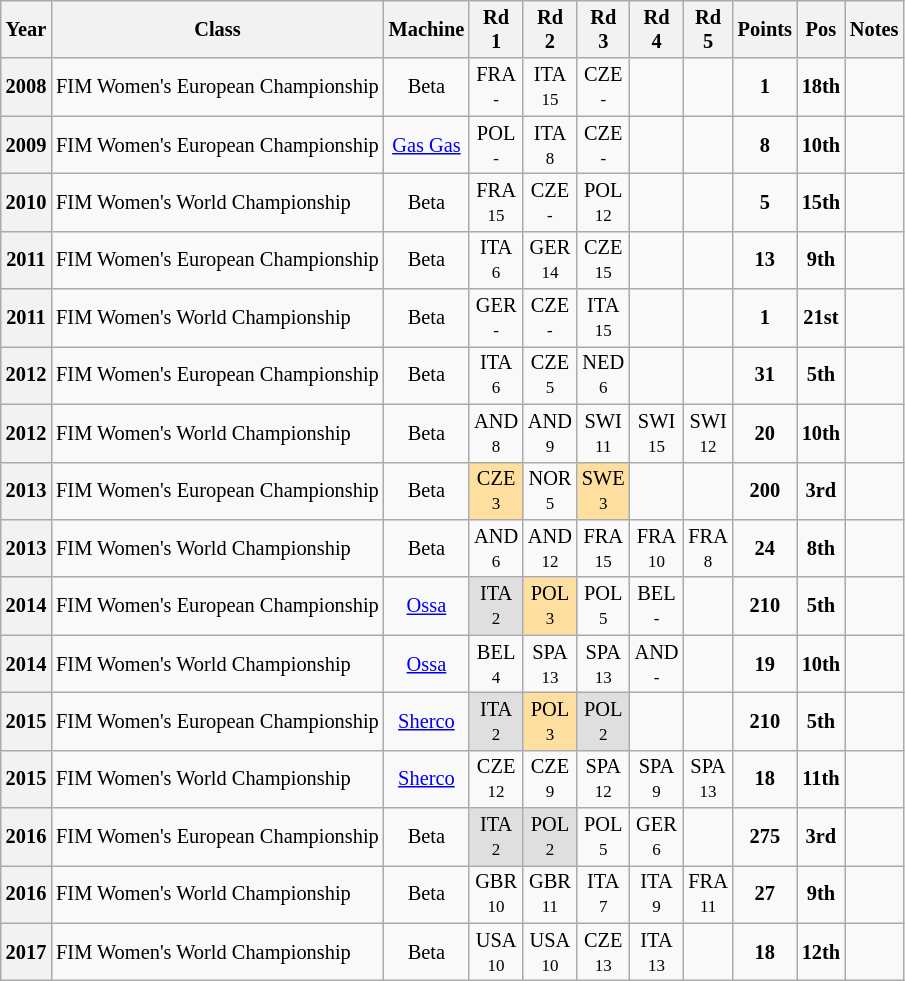<table class="wikitable" style="font-size: 85%; text-align:center">
<tr valign="top">
<th valign="middle">Year</th>
<th valign="middle">Class</th>
<th valign="middle">Machine</th>
<th>Rd<br>1</th>
<th>Rd<br>2</th>
<th>Rd<br>3</th>
<th>Rd<br>4</th>
<th>Rd<br>5</th>
<th valign="middle">Points</th>
<th valign="middle">Pos</th>
<th valign="middle">Notes</th>
</tr>
<tr>
<th>2008</th>
<td align="left">FIM Women's European Championship</td>
<td>Beta</td>
<td>FRA<br><small>-</small></td>
<td>ITA<br><small>15</small></td>
<td>CZE<br><small>-</small></td>
<td></td>
<td></td>
<td><strong>1</strong></td>
<td><strong> 18th</strong></td>
<td></td>
</tr>
<tr>
<th>2009</th>
<td align="left">FIM Women's European Championship</td>
<td><a href='#'>Gas Gas</a></td>
<td>POL<br><small>-</small></td>
<td>ITA<br><small>8</small></td>
<td>CZE<br><small>-</small></td>
<td></td>
<td></td>
<td><strong>8</strong></td>
<td><strong> 10th</strong></td>
<td></td>
</tr>
<tr>
<th>2010</th>
<td align="left">FIM Women's World Championship</td>
<td>Beta</td>
<td>FRA<br><small>15</small></td>
<td>CZE<br><small>-</small></td>
<td>POL<br><small>12</small></td>
<td></td>
<td></td>
<td><strong>5</strong></td>
<td><strong> 15th</strong></td>
<td></td>
</tr>
<tr>
<th>2011</th>
<td align="left">FIM Women's European Championship</td>
<td>Beta</td>
<td>ITA<br><small>6</small></td>
<td>GER<br><small>14</small></td>
<td>CZE<br><small>15</small></td>
<td></td>
<td></td>
<td><strong>13</strong></td>
<td><strong>9th</strong></td>
<td></td>
</tr>
<tr>
<th>2011</th>
<td align="left">FIM Women's World Championship</td>
<td>Beta</td>
<td>GER<br><small>-</small></td>
<td>CZE<br><small>-</small></td>
<td>ITA<br><small>15</small></td>
<td></td>
<td></td>
<td><strong>1</strong></td>
<td><strong>21st</strong></td>
<td></td>
</tr>
<tr>
<th>2012</th>
<td align="left">FIM Women's European Championship</td>
<td>Beta</td>
<td>ITA<br><small>6</small></td>
<td>CZE<br><small>5</small></td>
<td>NED<br><small>6</small></td>
<td></td>
<td></td>
<td><strong>31</strong></td>
<td><strong>5th</strong></td>
<td></td>
</tr>
<tr>
<th>2012</th>
<td align="left">FIM Women's World Championship</td>
<td>Beta</td>
<td>AND<br><small>8</small></td>
<td>AND<br><small>9</small></td>
<td>SWI<br><small>11</small></td>
<td>SWI<br><small>15</small></td>
<td>SWI<br><small>12</small></td>
<td><strong>20</strong></td>
<td><strong>10th</strong></td>
<td></td>
</tr>
<tr>
<th>2013</th>
<td align="left">FIM Women's European Championship</td>
<td>Beta</td>
<td style="background:#FFDF9F;">CZE<br><small>3</small></td>
<td>NOR<br><small>5</small></td>
<td style="background:#FFDF9F;">SWE<br><small>3</small></td>
<td></td>
<td></td>
<td><strong>200</strong></td>
<td><strong>3rd</strong></td>
<td></td>
</tr>
<tr>
<th>2013</th>
<td align="left">FIM Women's World Championship</td>
<td>Beta</td>
<td>AND<br><small>6</small></td>
<td>AND<br><small>12</small></td>
<td>FRA<br><small>15</small></td>
<td>FRA<br><small>10</small></td>
<td>FRA<br><small>8</small></td>
<td><strong>24</strong></td>
<td><strong>8th</strong></td>
<td></td>
</tr>
<tr>
<th>2014</th>
<td align="left">FIM Women's European Championship</td>
<td><a href='#'>Ossa</a></td>
<td style="background:#DFDFDF;">ITA<br><small>2</small></td>
<td style="background:#FFDF9F;">POL<br><small>3</small></td>
<td>POL<br><small>5</small></td>
<td>BEL<br><small>-</small></td>
<td></td>
<td><strong>210</strong></td>
<td><strong>5th</strong></td>
<td></td>
</tr>
<tr>
<th>2014</th>
<td align="left">FIM Women's World Championship</td>
<td><a href='#'>Ossa</a></td>
<td>BEL<br><small>4</small></td>
<td>SPA<br><small>13</small></td>
<td>SPA<br><small>13</small></td>
<td>AND<br><small>-</small></td>
<td></td>
<td><strong>19</strong></td>
<td><strong>10th</strong></td>
<td></td>
</tr>
<tr>
<th>2015</th>
<td align="left">FIM Women's European Championship</td>
<td><a href='#'>Sherco</a></td>
<td style="background:#DFDFDF;">ITA<br><small>2</small></td>
<td style="background:#FFDF9F;">POL<br><small>3</small></td>
<td style="background:#DFDFDF;">POL<br><small>2</small></td>
<td></td>
<td></td>
<td><strong>210</strong></td>
<td><strong>5th</strong></td>
<td></td>
</tr>
<tr>
<th>2015</th>
<td align="left">FIM Women's World Championship</td>
<td><a href='#'>Sherco</a></td>
<td>CZE<br><small>12</small></td>
<td>CZE<br><small>9</small></td>
<td>SPA<br><small>12</small></td>
<td>SPA<br><small>9</small></td>
<td>SPA<br><small>13</small></td>
<td><strong>18</strong></td>
<td><strong>11th</strong></td>
<td></td>
</tr>
<tr>
<th>2016</th>
<td align="left">FIM Women's European Championship</td>
<td>Beta</td>
<td style="background:#DFDFDF;">ITA<br><small>2</small></td>
<td style="background:#DFDFDF;">POL<br><small>2</small></td>
<td>POL<br><small>5</small></td>
<td>GER<br><small>6</small></td>
<td></td>
<td><strong>275</strong></td>
<td><strong>3rd</strong></td>
<td></td>
</tr>
<tr>
<th>2016</th>
<td align="left">FIM Women's World Championship</td>
<td>Beta</td>
<td>GBR<br><small>10</small></td>
<td>GBR<br><small>11</small></td>
<td>ITA<br><small>7</small></td>
<td>ITA<br><small>9</small></td>
<td>FRA<br><small>11</small></td>
<td><strong>27</strong></td>
<td><strong>9th</strong></td>
<td></td>
</tr>
<tr>
<th>2017</th>
<td align="left">FIM Women's World Championship</td>
<td>Beta</td>
<td>USA<br><small>10</small></td>
<td>USA<br><small>10</small></td>
<td>CZE<br><small>13</small></td>
<td>ITA<br><small>13</small></td>
<td></td>
<td><strong>18</strong></td>
<td><strong>12th</strong></td>
<td></td>
</tr>
</table>
